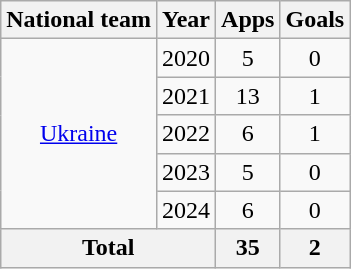<table class="wikitable" style="text-align:center">
<tr>
<th>National team</th>
<th>Year</th>
<th>Apps</th>
<th>Goals</th>
</tr>
<tr>
<td rowspan="5"><a href='#'>Ukraine</a></td>
<td>2020</td>
<td>5</td>
<td>0</td>
</tr>
<tr>
<td>2021</td>
<td>13</td>
<td>1</td>
</tr>
<tr>
<td>2022</td>
<td>6</td>
<td>1</td>
</tr>
<tr>
<td>2023</td>
<td>5</td>
<td>0</td>
</tr>
<tr>
<td>2024</td>
<td>6</td>
<td>0</td>
</tr>
<tr>
<th colspan="2">Total</th>
<th>35</th>
<th>2</th>
</tr>
</table>
